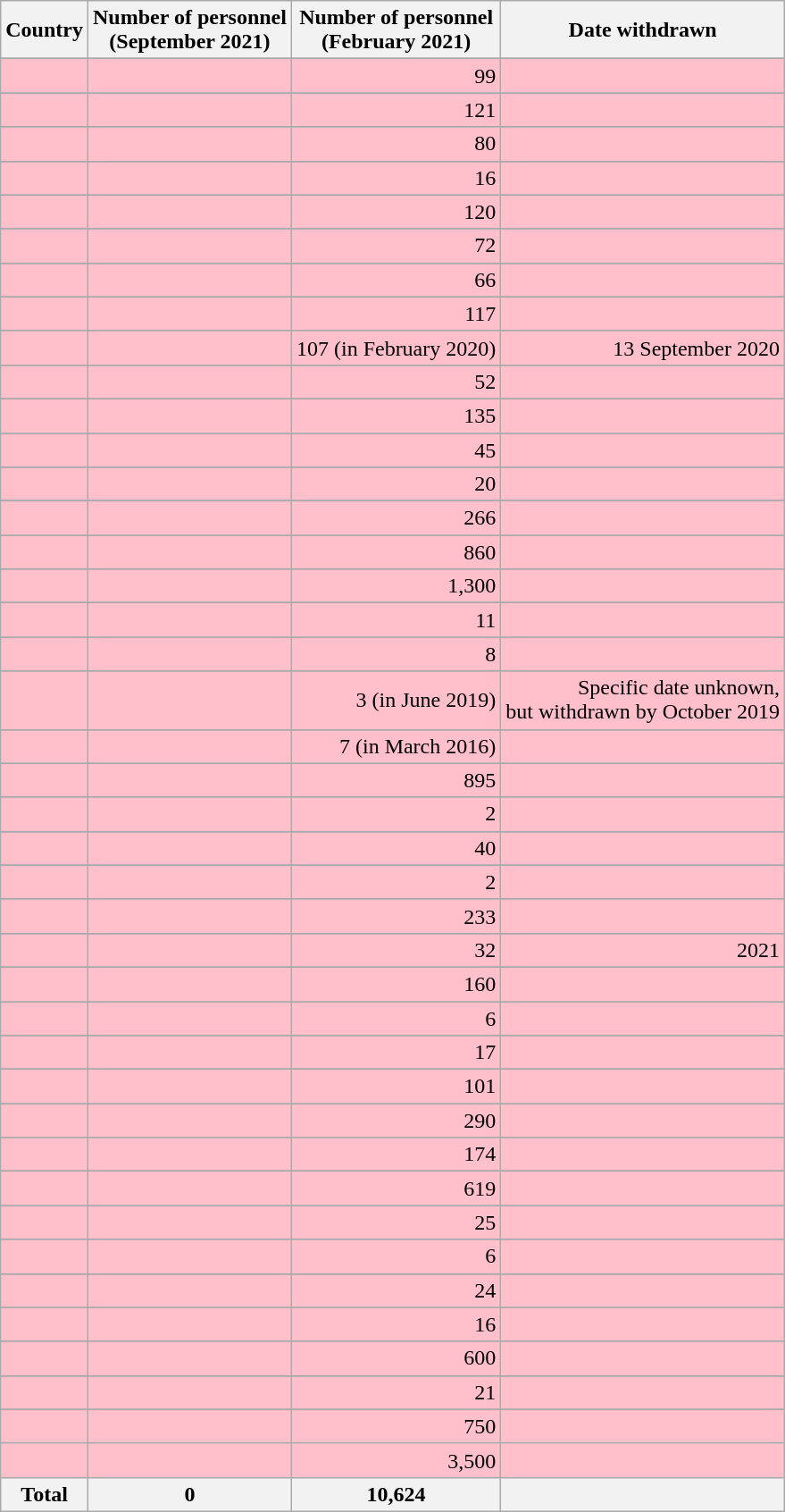<table class="wikitable sortable" style="text-align:right;">
<tr>
<th>Country</th>
<th>Number of personnel<br>(September 2021)</th>
<th>Number of personnel<br>(February 2021)</th>
<th>Date withdrawn</th>
</tr>
<tr>
</tr>
<tr style="background:pink">
<td align="left"></td>
<td></td>
<td>99</td>
<td></td>
</tr>
<tr>
</tr>
<tr style="background:pink">
<td align="left"></td>
<td></td>
<td>121</td>
<td></td>
</tr>
<tr>
</tr>
<tr style="background:pink">
<td align="left"></td>
<td></td>
<td>80</td>
<td></td>
</tr>
<tr>
</tr>
<tr style="background:pink">
<td align="left"></td>
<td></td>
<td>16</td>
<td></td>
</tr>
<tr>
</tr>
<tr style="background:pink">
<td align="left"></td>
<td></td>
<td>120</td>
<td></td>
</tr>
<tr>
</tr>
<tr style="background:pink">
<td align="left"></td>
<td></td>
<td>72</td>
<td></td>
</tr>
<tr>
</tr>
<tr style="background:pink">
<td align="left"></td>
<td></td>
<td>66</td>
<td></td>
</tr>
<tr>
</tr>
<tr style="background:pink">
<td align="left"></td>
<td></td>
<td>117</td>
<td></td>
</tr>
<tr>
</tr>
<tr style="background:pink">
<td align="left"></td>
<td></td>
<td>107 (in February 2020)</td>
<td>13 September 2020</td>
</tr>
<tr>
</tr>
<tr style="background:pink">
<td align="left"></td>
<td></td>
<td>52</td>
<td></td>
</tr>
<tr>
</tr>
<tr style="background:pink">
<td align="left"></td>
<td></td>
<td>135</td>
<td></td>
</tr>
<tr>
</tr>
<tr style="background:pink">
<td align="left"></td>
<td></td>
<td>45</td>
<td></td>
</tr>
<tr>
</tr>
<tr style="background:pink">
<td align="left"></td>
<td></td>
<td>20</td>
<td></td>
</tr>
<tr>
</tr>
<tr style="background:pink">
<td align="left"></td>
<td></td>
<td>266</td>
<td></td>
</tr>
<tr>
</tr>
<tr style="background:pink">
<td align="left"></td>
<td></td>
<td>860</td>
<td></td>
</tr>
<tr>
</tr>
<tr style="background:pink">
<td align="left"></td>
<td></td>
<td>1,300</td>
<td></td>
</tr>
<tr>
</tr>
<tr style="background:pink">
<td align="left"></td>
<td></td>
<td>11</td>
<td></td>
</tr>
<tr>
</tr>
<tr style="background:pink">
<td align="left"></td>
<td></td>
<td>8</td>
<td></td>
</tr>
<tr>
</tr>
<tr style="background:pink">
<td align="left"></td>
<td></td>
<td>3 (in June 2019)</td>
<td>Specific date unknown,<br>but withdrawn by October 2019</td>
</tr>
<tr>
</tr>
<tr style="background:pink">
<td align="left"></td>
<td></td>
<td>7 (in March 2016)</td>
<td></td>
</tr>
<tr>
</tr>
<tr style="background:pink">
<td align="left"></td>
<td></td>
<td>895</td>
<td></td>
</tr>
<tr>
</tr>
<tr style="background:pink">
<td align="left"></td>
<td></td>
<td>2</td>
<td></td>
</tr>
<tr>
</tr>
<tr style="background:pink">
<td align="left"></td>
<td></td>
<td>40</td>
<td></td>
</tr>
<tr>
</tr>
<tr style="background:pink">
<td align="left"></td>
<td></td>
<td>2</td>
<td></td>
</tr>
<tr>
</tr>
<tr style="background:pink">
<td align="left"></td>
<td></td>
<td>233</td>
<td></td>
</tr>
<tr>
</tr>
<tr style="background:pink">
<td align="left"></td>
<td></td>
<td>32</td>
<td>2021</td>
</tr>
<tr>
</tr>
<tr style="background:pink">
<td align="left"></td>
<td></td>
<td>160</td>
<td></td>
</tr>
<tr>
</tr>
<tr style="background:pink">
<td align="left"></td>
<td></td>
<td>6</td>
<td></td>
</tr>
<tr>
</tr>
<tr style="background:pink">
<td align="left"></td>
<td></td>
<td>17</td>
<td></td>
</tr>
<tr>
</tr>
<tr style="background:pink">
<td align="left"></td>
<td></td>
<td>101</td>
<td></td>
</tr>
<tr>
</tr>
<tr style="background:pink">
<td align="left"></td>
<td></td>
<td>290</td>
<td></td>
</tr>
<tr>
</tr>
<tr style="background:pink">
<td align="left"></td>
<td></td>
<td>174</td>
<td></td>
</tr>
<tr>
</tr>
<tr style="background:pink">
<td align="left"></td>
<td></td>
<td>619</td>
<td></td>
</tr>
<tr>
</tr>
<tr style="background:pink">
<td align="left"></td>
<td></td>
<td>25</td>
<td></td>
</tr>
<tr>
</tr>
<tr style="background:pink">
<td align="left"></td>
<td></td>
<td>6</td>
<td></td>
</tr>
<tr>
</tr>
<tr style="background:pink">
<td align="left"></td>
<td></td>
<td>24</td>
<td></td>
</tr>
<tr>
</tr>
<tr style="background:pink">
<td align="left"></td>
<td></td>
<td>16</td>
<td></td>
</tr>
<tr>
</tr>
<tr style="background:pink">
<td align="left"></td>
<td></td>
<td>600</td>
<td></td>
</tr>
<tr>
</tr>
<tr style="background:pink">
<td align="left"></td>
<td></td>
<td>21</td>
<td></td>
</tr>
<tr>
</tr>
<tr style="background:pink">
<td align="left"></td>
<td></td>
<td>750</td>
<td></td>
</tr>
<tr style="background:pink">
<td align="left"></td>
<td></td>
<td>3,500</td>
<td></td>
</tr>
<tr class="sortbottom">
<th align="left">Total</th>
<th>0</th>
<th>10,624</th>
<th></th>
</tr>
</table>
